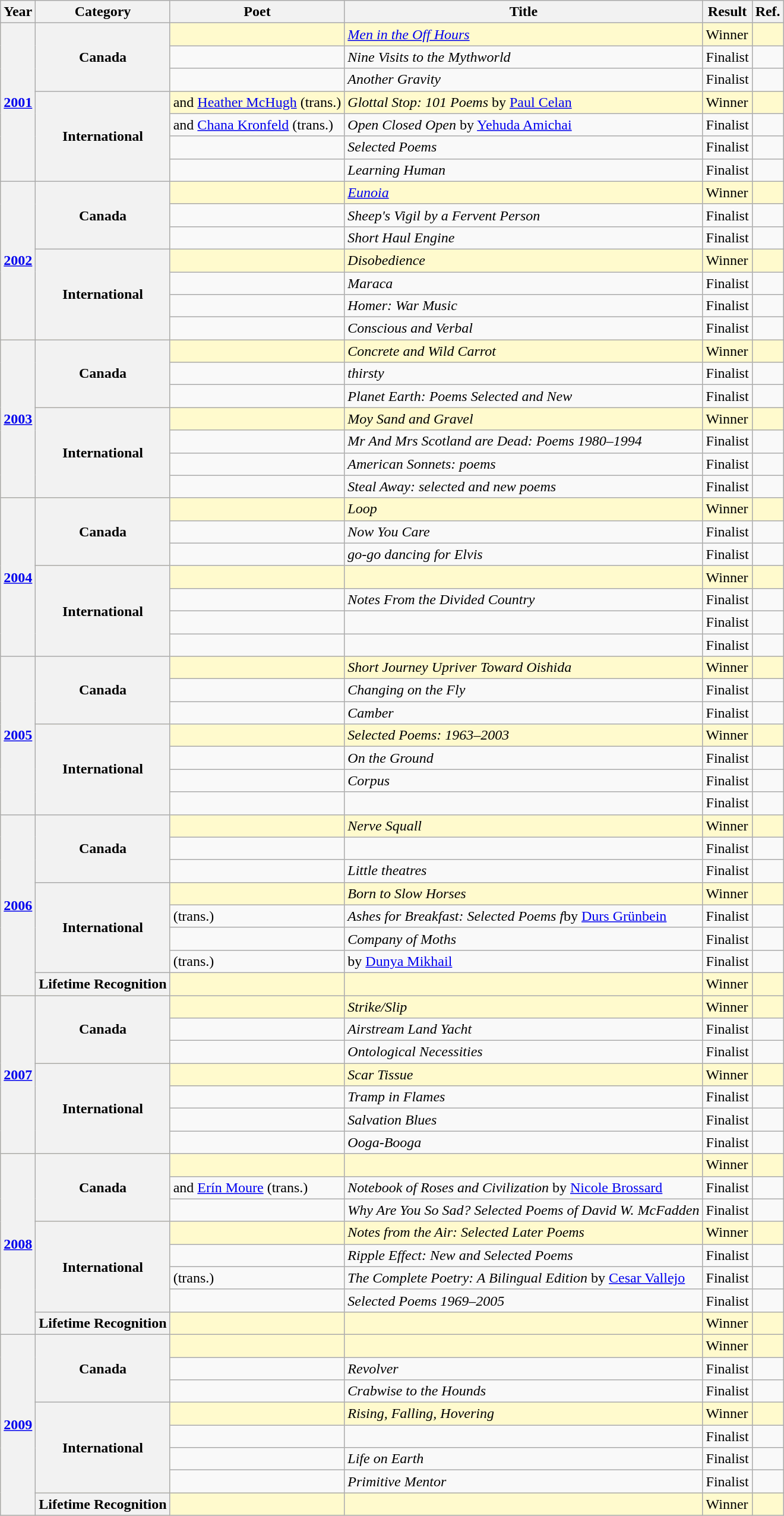<table class="wikitable sortable mw-collapsible">
<tr>
<th>Year</th>
<th>Category</th>
<th>Poet</th>
<th>Title</th>
<th>Result</th>
<th>Ref.</th>
</tr>
<tr style="background:LemonChiffon;">
<th rowspan="7"><a href='#'>2001</a></th>
<th rowspan="3">Canada</th>
<td></td>
<td><em><a href='#'>Men in the Off Hours</a></em></td>
<td>Winner</td>
<td></td>
</tr>
<tr>
<td></td>
<td><em>Nine Visits to the Mythworld</em></td>
<td>Finalist</td>
<td></td>
</tr>
<tr>
<td></td>
<td><em>Another Gravity</em></td>
<td>Finalist</td>
<td></td>
</tr>
<tr style="background:LemonChiffon;">
<th rowspan="4">International</th>
<td> and <a href='#'>Heather McHugh</a> (trans.)</td>
<td><em>Glottal Stop: 101 Poems</em> by <a href='#'>Paul Celan</a></td>
<td>Winner</td>
<td></td>
</tr>
<tr>
<td> and <a href='#'>Chana Kronfeld</a> (trans.)</td>
<td><em>Open Closed Open</em> by <a href='#'>Yehuda Amichai</a></td>
<td>Finalist</td>
<td></td>
</tr>
<tr>
<td></td>
<td><em>Selected Poems</em></td>
<td>Finalist</td>
<td></td>
</tr>
<tr>
<td></td>
<td><em>Learning Human</em></td>
<td>Finalist</td>
<td></td>
</tr>
<tr style=background:LemonChiffon; color:black>
<th rowspan="7"><a href='#'>2002</a></th>
<th rowspan="3">Canada</th>
<td></td>
<td><em><a href='#'>Eunoia</a></em></td>
<td>Winner</td>
<td></td>
</tr>
<tr>
<td></td>
<td><em>Sheep's Vigil by a Fervent Person</em></td>
<td>Finalist</td>
<td></td>
</tr>
<tr>
<td></td>
<td><em>Short Haul Engine</em></td>
<td>Finalist</td>
<td></td>
</tr>
<tr style=background:LemonChiffon; color:black>
<th rowspan="4">International</th>
<td></td>
<td><em>Disobedience</em></td>
<td>Winner</td>
<td></td>
</tr>
<tr>
<td></td>
<td><em>Maraca</em></td>
<td>Finalist</td>
<td></td>
</tr>
<tr>
<td></td>
<td><em>Homer: War Music</em></td>
<td>Finalist</td>
<td></td>
</tr>
<tr>
<td></td>
<td><em>Conscious and Verbal</em></td>
<td>Finalist</td>
<td></td>
</tr>
<tr style=background:LemonChiffon; color:black>
<th rowspan="7"><a href='#'>2003</a></th>
<th rowspan="3">Canada</th>
<td></td>
<td><em>Concrete and Wild Carrot</em></td>
<td>Winner</td>
<td></td>
</tr>
<tr>
<td></td>
<td><em>thirsty</em></td>
<td>Finalist</td>
<td></td>
</tr>
<tr>
<td></td>
<td><em>Planet Earth: Poems Selected and New</em></td>
<td>Finalist</td>
<td></td>
</tr>
<tr style=background:LemonChiffon; color:black>
<th rowspan="4">International</th>
<td></td>
<td><em>Moy Sand and Gravel</em></td>
<td>Winner</td>
<td></td>
</tr>
<tr>
<td></td>
<td><em>Mr And Mrs Scotland are Dead: Poems 1980–1994</em></td>
<td>Finalist</td>
<td></td>
</tr>
<tr>
<td></td>
<td><em>American Sonnets: poems</em></td>
<td>Finalist</td>
<td></td>
</tr>
<tr>
<td></td>
<td><em>Steal Away: selected and new poems</em></td>
<td>Finalist</td>
<td></td>
</tr>
<tr style=background:LemonChiffon; color:black>
<th rowspan="7"><a href='#'>2004</a></th>
<th rowspan="3">Canada</th>
<td></td>
<td><em>Loop</em></td>
<td>Winner</td>
<td></td>
</tr>
<tr>
<td></td>
<td><em>Now You Care</em></td>
<td>Finalist</td>
<td></td>
</tr>
<tr>
<td></td>
<td><em>go-go dancing for Elvis</em></td>
<td>Finalist</td>
<td></td>
</tr>
<tr style=background:LemonChiffon; color:black>
<th rowspan="4">International</th>
<td></td>
<td><em></em></td>
<td>Winner</td>
<td></td>
</tr>
<tr>
<td></td>
<td><em>Notes From the Divided Country</em></td>
<td>Finalist</td>
<td></td>
</tr>
<tr>
<td></td>
<td><em></em></td>
<td>Finalist</td>
<td></td>
</tr>
<tr>
<td></td>
<td><em></em></td>
<td>Finalist</td>
<td></td>
</tr>
<tr style=background:LemonChiffon; color:black>
<th rowspan="7"><a href='#'>2005</a></th>
<th rowspan="3">Canada</th>
<td></td>
<td><em>Short Journey Upriver Toward Oishida</em></td>
<td>Winner</td>
<td></td>
</tr>
<tr>
<td></td>
<td><em>Changing on the Fly</em></td>
<td>Finalist</td>
<td></td>
</tr>
<tr>
<td></td>
<td><em>Camber</em></td>
<td>Finalist</td>
<td></td>
</tr>
<tr style=background:LemonChiffon; color:black>
<th rowspan="4">International</th>
<td></td>
<td><em>Selected Poems: 1963–2003</em></td>
<td>Winner</td>
<td></td>
</tr>
<tr>
<td></td>
<td><em>On the Ground</em></td>
<td>Finalist</td>
<td></td>
</tr>
<tr>
<td></td>
<td><em>Corpus</em></td>
<td>Finalist</td>
<td></td>
</tr>
<tr>
<td></td>
<td><em></em></td>
<td>Finalist</td>
<td></td>
</tr>
<tr style=background:LemonChiffon; color:black>
<th rowspan="8"><a href='#'>2006</a></th>
<th rowspan="3">Canada</th>
<td></td>
<td><em>Nerve Squall</em></td>
<td>Winner</td>
<td></td>
</tr>
<tr>
<td></td>
<td></td>
<td>Finalist</td>
<td></td>
</tr>
<tr>
<td></td>
<td><em>Little theatres</em></td>
<td>Finalist</td>
<td></td>
</tr>
<tr style=background:LemonChiffon; color:black>
<th rowspan="4">International</th>
<td></td>
<td><em>Born to Slow Horses</em></td>
<td>Winner</td>
<td></td>
</tr>
<tr>
<td> (trans.)</td>
<td><em>Ashes for Breakfast: Selected Poems f</em>by <a href='#'>Durs Grünbein</a></td>
<td>Finalist</td>
<td></td>
</tr>
<tr>
<td></td>
<td><em>Company of Moths</em></td>
<td>Finalist</td>
<td></td>
</tr>
<tr>
<td> (trans.)</td>
<td> by <a href='#'>Dunya Mikhail</a></td>
<td>Finalist</td>
<td></td>
</tr>
<tr style=background:LemonChiffon; color:black>
<th>Lifetime Recognition</th>
<td></td>
<td></td>
<td>Winner</td>
<td></td>
</tr>
<tr style=background:LemonChiffon; color:black>
<th rowspan="7"><a href='#'>2007</a></th>
<th rowspan="3">Canada</th>
<td></td>
<td><em>Strike/Slip</em></td>
<td>Winner</td>
<td></td>
</tr>
<tr>
<td></td>
<td><em>Airstream Land Yacht</em></td>
<td>Finalist</td>
<td></td>
</tr>
<tr>
<td></td>
<td><em>Ontological Necessities</em></td>
<td>Finalist</td>
<td></td>
</tr>
<tr style=background:LemonChiffon; color:black>
<th rowspan="4">International</th>
<td></td>
<td><em>Scar Tissue</em></td>
<td>Winner</td>
<td></td>
</tr>
<tr>
<td></td>
<td><em>Tramp in Flames</em></td>
<td>Finalist</td>
<td></td>
</tr>
<tr>
<td></td>
<td><em>Salvation Blues</em></td>
<td>Finalist</td>
<td></td>
</tr>
<tr>
<td></td>
<td><em>Ooga-Booga</em></td>
<td>Finalist</td>
<td></td>
</tr>
<tr style=background:LemonChiffon; color:black>
<th rowspan="8"><a href='#'>2008</a></th>
<th rowspan="3">Canada</th>
<td></td>
<td><em></em></td>
<td>Winner</td>
<td></td>
</tr>
<tr>
<td> and <a href='#'>Erín Moure</a> (trans.)</td>
<td><em>Notebook of Roses and Civilization</em> by <a href='#'>Nicole Brossard</a></td>
<td>Finalist</td>
<td></td>
</tr>
<tr>
<td></td>
<td><em>Why Are You So Sad? Selected Poems of David W. McFadden</em></td>
<td>Finalist</td>
<td></td>
</tr>
<tr style=background:LemonChiffon; color:black>
<th rowspan="4">International</th>
<td></td>
<td><em>Notes from the Air: Selected Later Poems</em></td>
<td>Winner</td>
<td></td>
</tr>
<tr>
<td></td>
<td><em>Ripple Effect: New and Selected Poems</em></td>
<td>Finalist</td>
<td></td>
</tr>
<tr>
<td> (trans.)</td>
<td><em>The Complete Poetry: A Bilingual Edition</em> by <a href='#'>Cesar Vallejo</a></td>
<td>Finalist</td>
<td></td>
</tr>
<tr>
<td></td>
<td><em>Selected Poems 1969–2005</em></td>
<td>Finalist</td>
<td></td>
</tr>
<tr style=background:LemonChiffon; color:black>
<th>Lifetime Recognition</th>
<td></td>
<td></td>
<td>Winner</td>
<td></td>
</tr>
<tr style=background:LemonChiffon; color:black>
<th rowspan="8"><a href='#'>2009</a></th>
<th rowspan="3">Canada</th>
<td></td>
<td><em></em></td>
<td>Winner</td>
<td></td>
</tr>
<tr>
<td></td>
<td><em>Revolver</em></td>
<td>Finalist</td>
<td></td>
</tr>
<tr>
<td></td>
<td><em>Crabwise to the Hounds</em></td>
<td>Finalist</td>
<td></td>
</tr>
<tr style=background:LemonChiffon; color:black>
<th rowspan="4">International</th>
<td></td>
<td><em>Rising, Falling, Hovering</em></td>
<td>Winner</td>
<td></td>
</tr>
<tr>
<td></td>
<td><em></em></td>
<td>Finalist</td>
<td></td>
</tr>
<tr>
<td></td>
<td><em>Life on Earth</em></td>
<td>Finalist</td>
<td></td>
</tr>
<tr>
<td></td>
<td><em>Primitive Mentor</em></td>
<td>Finalist</td>
<td></td>
</tr>
<tr style=background:LemonChiffon; color:black>
<th>Lifetime Recognition</th>
<td></td>
<td></td>
<td>Winner</td>
<td></td>
</tr>
</table>
